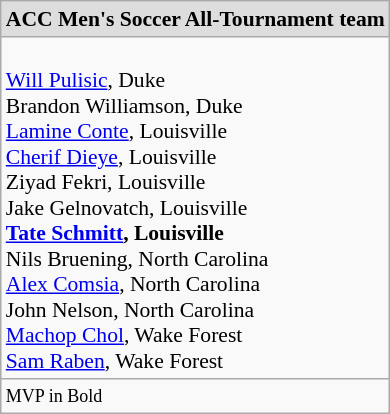<table class="wikitable" style="white-space:nowrap; font-size:90%;">
<tr>
<td colspan="7" style="text-align:center; background:#ddd;"><strong>ACC Men's Soccer All-Tournament team</strong></td>
</tr>
<tr>
<td><br><a href='#'>Will Pulisic</a>, Duke<br>
Brandon Williamson, Duke<br>
<a href='#'>Lamine Conte</a>, Louisville<br>
<a href='#'>Cherif Dieye</a>, Louisville<br>
Ziyad Fekri, Louisville<br>
Jake Gelnovatch, Louisville<br>
<strong><a href='#'>Tate Schmitt</a>, Louisville</strong><br>
Nils Bruening, North Carolina<br>
<a href='#'>Alex Comsia</a>, North Carolina<br>
John Nelson, North Carolina<br>
<a href='#'>Machop Chol</a>, Wake Forest<br>
<a href='#'>Sam Raben</a>, Wake Forest</td>
</tr>
<tr>
<td><small>MVP in Bold</small></td>
</tr>
</table>
